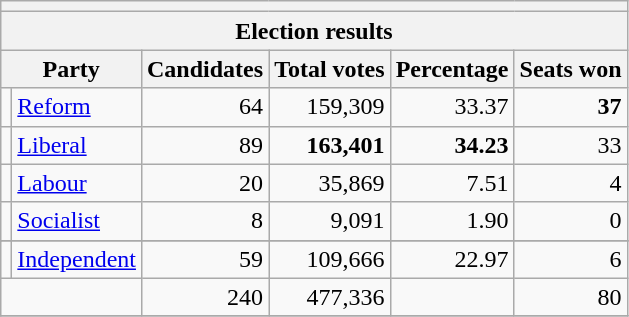<table class=wikitable>
<tr>
<th colspan=6></th>
</tr>
<tr>
<th colspan=6>Election results</th>
</tr>
<tr>
<th colspan=2>Party</th>
<th>Candidates</th>
<th>Total votes</th>
<th>Percentage</th>
<th>Seats won</th>
</tr>
<tr align=right>
<td></td>
<td align=left><a href='#'>Reform</a></td>
<td>64</td>
<td>159,309</td>
<td>33.37</td>
<td><strong>37</strong></td>
</tr>
<tr align=right>
<td></td>
<td align=left><a href='#'>Liberal</a></td>
<td>89</td>
<td><strong>163,401</strong></td>
<td><strong>34.23</strong></td>
<td>33</td>
</tr>
<tr align=right>
<td></td>
<td align=left><a href='#'>Labour</a></td>
<td>20</td>
<td>35,869</td>
<td>7.51</td>
<td>4</td>
</tr>
<tr align=right>
<td></td>
<td align=left><a href='#'>Socialist</a></td>
<td>8</td>
<td>9,091</td>
<td>1.90</td>
<td>0</td>
</tr>
<tr>
</tr>
<tr align=right>
<td></td>
<td align=left><a href='#'>Independent</a></td>
<td>59</td>
<td>109,666</td>
<td>22.97</td>
<td>6</td>
</tr>
<tr align=right>
<td colspan=2></td>
<td>240</td>
<td>477,336</td>
<td></td>
<td>80</td>
</tr>
<tr>
</tr>
</table>
